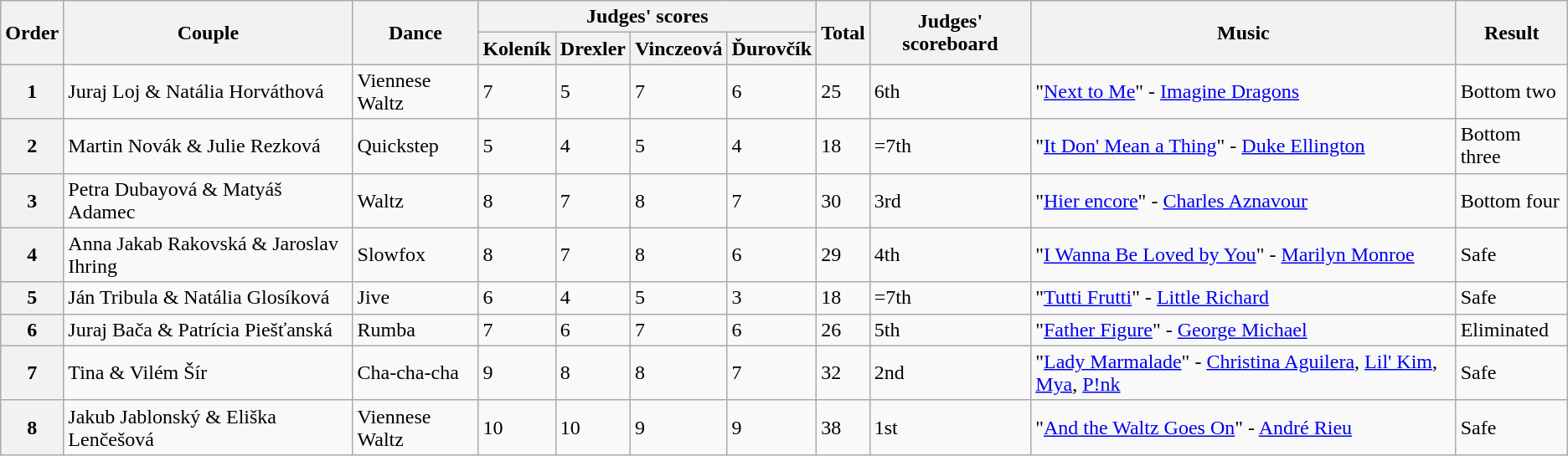<table class="wikitable">
<tr>
<th rowspan="2">Order</th>
<th rowspan="2">Couple</th>
<th rowspan="2">Dance</th>
<th colspan="4">Judges' scores</th>
<th rowspan="2">Total</th>
<th rowspan="2">Judges' scoreboard</th>
<th rowspan="2">Music</th>
<th rowspan="2">Result</th>
</tr>
<tr>
<th>Koleník</th>
<th>Drexler</th>
<th>Vinczeová</th>
<th>Ďurovčík</th>
</tr>
<tr>
<th>1</th>
<td>Juraj Loj & Natália Horváthová</td>
<td>Viennese Waltz</td>
<td>7</td>
<td>5</td>
<td>7</td>
<td>6</td>
<td>25</td>
<td>6th</td>
<td>"<a href='#'>Next to Me</a>" - <a href='#'>Imagine Dragons</a></td>
<td>Bottom two</td>
</tr>
<tr>
<th>2</th>
<td>Martin Novák & Julie Rezková</td>
<td>Quickstep</td>
<td>5</td>
<td>4</td>
<td>5</td>
<td>4</td>
<td>18</td>
<td>=7th</td>
<td>"<a href='#'>It Don' Mean a Thing</a>" - <a href='#'>Duke Ellington</a></td>
<td>Bottom three</td>
</tr>
<tr>
<th>3</th>
<td>Petra Dubayová & Matyáš Adamec</td>
<td>Waltz</td>
<td>8</td>
<td>7</td>
<td>8</td>
<td>7</td>
<td>30</td>
<td>3rd</td>
<td>"<a href='#'>Hier encore</a>" - <a href='#'>Charles Aznavour</a></td>
<td>Bottom four</td>
</tr>
<tr>
<th>4</th>
<td>Anna Jakab Rakovská & Jaroslav Ihring</td>
<td>Slowfox</td>
<td>8</td>
<td>7</td>
<td>8</td>
<td>6</td>
<td>29</td>
<td>4th</td>
<td>"<a href='#'>I Wanna Be Loved by You</a>" - <a href='#'>Marilyn Monroe</a></td>
<td>Safe</td>
</tr>
<tr>
<th>5</th>
<td>Ján Tribula & Natália Glosíková</td>
<td>Jive</td>
<td>6</td>
<td>4</td>
<td>5</td>
<td>3</td>
<td>18</td>
<td>=7th</td>
<td>"<a href='#'>Tutti Frutti</a>" - <a href='#'>Little Richard</a></td>
<td>Safe</td>
</tr>
<tr>
<th>6</th>
<td>Juraj Bača & Patrícia Piešťanská</td>
<td>Rumba</td>
<td>7</td>
<td>6</td>
<td>7</td>
<td>6</td>
<td>26</td>
<td>5th</td>
<td>"<a href='#'>Father Figure</a>" - <a href='#'>George Michael</a></td>
<td>Eliminated</td>
</tr>
<tr>
<th>7</th>
<td>Tina & Vilém Šír</td>
<td>Cha-cha-cha</td>
<td>9</td>
<td>8</td>
<td>8</td>
<td>7</td>
<td>32</td>
<td>2nd</td>
<td>"<a href='#'>Lady Marmalade</a>" - <a href='#'>Christina Aguilera</a>, <a href='#'>Lil' Kim</a>, <a href='#'>Mya</a>, <a href='#'>P!nk</a></td>
<td>Safe</td>
</tr>
<tr>
<th>8</th>
<td>Jakub Jablonský & Eliška Lenčešová</td>
<td>Viennese Waltz</td>
<td>10</td>
<td>10</td>
<td>9</td>
<td>9</td>
<td>38</td>
<td>1st</td>
<td>"<a href='#'>And the Waltz Goes On</a>" - <a href='#'>André Rieu</a></td>
<td>Safe</td>
</tr>
</table>
